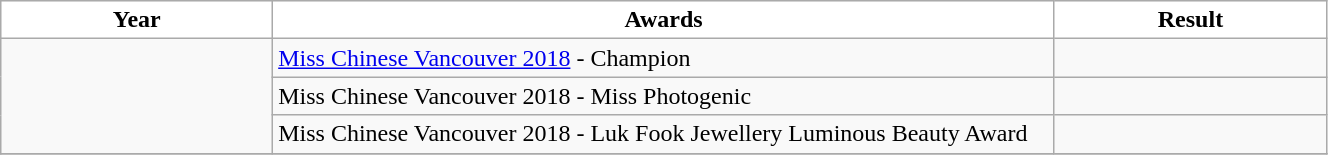<table class="wikitable" width="70%">
<tr style="background:#FFF; color:#000" align=center>
<td style="width:8%"><strong>Year</strong></td>
<td style="width:23%"><strong>Awards</strong></td>
<td style="width:8%"><strong>Result</strong></td>
</tr>
<tr>
<td rowspan="3"></td>
<td><a href='#'>Miss Chinese Vancouver 2018</a> - Champion</td>
<td></td>
</tr>
<tr>
<td>Miss Chinese Vancouver 2018 - Miss Photogenic</td>
<td></td>
</tr>
<tr>
<td>Miss Chinese Vancouver 2018 - Luk Fook Jewellery Luminous Beauty Award</td>
<td></td>
</tr>
<tr>
</tr>
</table>
